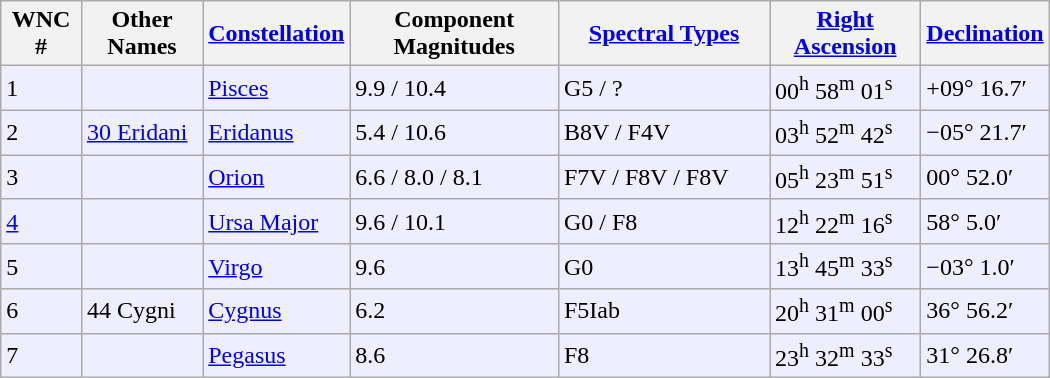<table class="wikitable sortable" width=700>
<tr>
<th>WNC #</th>
<th>Other Names</th>
<th><a href='#'>Constellation</a></th>
<th>Component Magnitudes</th>
<th><a href='#'>Spectral Types</a></th>
<th><a href='#'>Right Ascension</a></th>
<th><a href='#'>Declination</a></th>
</tr>
<tr style="background:#eef;">
<td>1</td>
<td></td>
<td><a href='#'>Pisces</a></td>
<td>9.9 / 10.4</td>
<td style="width: 100pt;">G5 / ?</td>
<td>00<sup>h</sup> 58<sup>m</sup> 01<sup>s</sup></td>
<td>+09° 16.7′</td>
</tr>
<tr style="background:#eef;">
<td>2</td>
<td><a href='#'>30 Eridani</a></td>
<td><a href='#'>Eridanus</a></td>
<td>5.4 / 10.6</td>
<td>B8V / F4V</td>
<td>03<sup>h</sup> 52<sup>m</sup> 42<sup>s</sup></td>
<td>−05° 21.7′</td>
</tr>
<tr style="background:#eef;">
<td>3</td>
<td></td>
<td><a href='#'>Orion</a></td>
<td>6.6 / 8.0 / 8.1</td>
<td>F7V / F8V / F8V</td>
<td>05<sup>h</sup> 23<sup>m</sup> 51<sup>s</sup></td>
<td>00° 52.0′</td>
</tr>
<tr style="background:#eef;">
<td><a href='#'>4</a></td>
<td></td>
<td><a href='#'>Ursa Major</a></td>
<td>9.6 / 10.1</td>
<td>G0 / F8</td>
<td>12<sup>h</sup> 22<sup>m</sup> 16<sup>s</sup></td>
<td>58° 5.0′</td>
</tr>
<tr style="background:#eef;">
<td>5</td>
<td></td>
<td><a href='#'>Virgo</a></td>
<td>9.6</td>
<td>G0</td>
<td>13<sup>h</sup> 45<sup>m</sup> 33<sup>s</sup></td>
<td>−03° 1.0′</td>
</tr>
<tr style="background:#eef;">
<td>6</td>
<td>44 Cygni</td>
<td><a href='#'>Cygnus</a></td>
<td>6.2</td>
<td>F5Iab</td>
<td>20<sup>h</sup> 31<sup>m</sup> 00<sup>s</sup></td>
<td>36° 56.2′</td>
</tr>
<tr style="background:#eef;">
<td>7</td>
<td></td>
<td><a href='#'>Pegasus</a></td>
<td>8.6</td>
<td>F8</td>
<td>23<sup>h</sup> 32<sup>m</sup> 33<sup>s</sup></td>
<td>31° 26.8′</td>
</tr>
</table>
